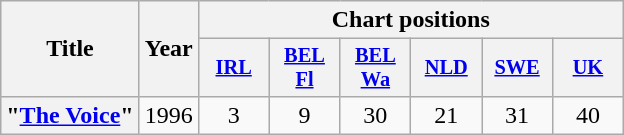<table class="wikitable plainrowheaders" style="text-align:center;">
<tr>
<th rowspan="2">Title</th>
<th rowspan="2">Year</th>
<th colspan="6">Chart positions</th>
</tr>
<tr>
<th scope="col" style="width:3em;font-size:85%;"><a href='#'>IRL</a><br></th>
<th scope="col" style="width:3em;font-size:85%;"><a href='#'>BEL <br> Fl</a></th>
<th scope="col" style="width:3em;font-size:85%;"><a href='#'>BEL <br> Wa</a></th>
<th scope="col" style="width:3em;font-size:85%;"><a href='#'>NLD</a></th>
<th scope="col" style="width:3em;font-size:85%;"><a href='#'>SWE</a><br></th>
<th scope="col" style="width:3em;font-size:85%;"><a href='#'>UK</a><br></th>
</tr>
<tr>
<th scope="row">"<a href='#'>The Voice</a>"</th>
<td>1996</td>
<td>3</td>
<td>9</td>
<td>30</td>
<td>21</td>
<td>31</td>
<td>40</td>
</tr>
</table>
